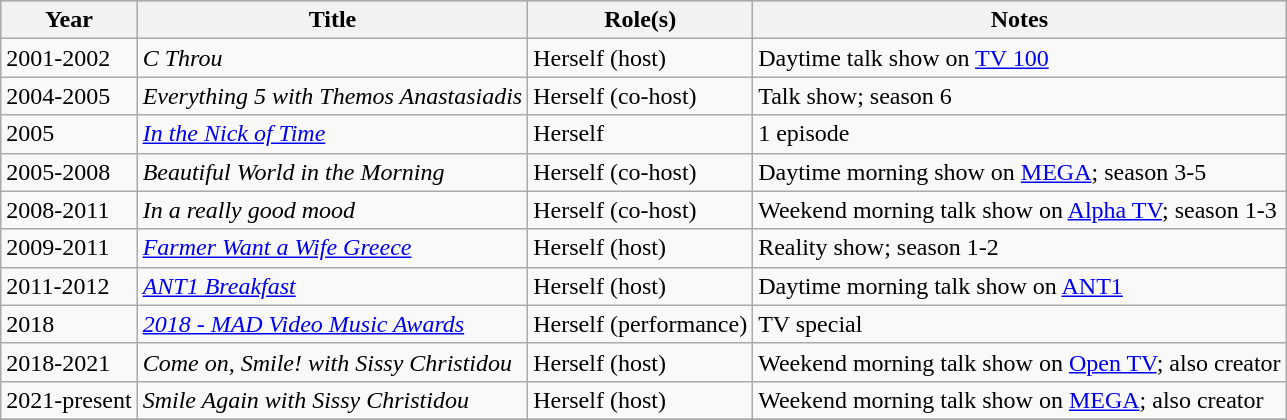<table class="wikitable">
<tr style="background:#b0c4de; text-align:center;">
<th>Year</th>
<th>Title</th>
<th>Role(s)</th>
<th>Notes</th>
</tr>
<tr>
<td>2001-2002</td>
<td><em>C Throu</em></td>
<td>Herself (host)</td>
<td>Daytime talk show on <a href='#'>TV 100</a></td>
</tr>
<tr>
<td>2004-2005</td>
<td><em>Everything 5 with Themos Anastasiadis</em></td>
<td>Herself (co-host)</td>
<td>Talk show; season 6</td>
</tr>
<tr>
<td>2005</td>
<td><em><a href='#'>In the Nick of Time</a></em></td>
<td>Herself</td>
<td>1 episode</td>
</tr>
<tr>
<td>2005-2008</td>
<td><em>Beautiful World in the Morning</em></td>
<td>Herself (co-host)</td>
<td>Daytime morning show on <a href='#'>MEGA</a>; season 3-5</td>
</tr>
<tr>
<td>2008-2011</td>
<td><em>In a really good mood</em></td>
<td>Herself (co-host)</td>
<td>Weekend morning talk show on <a href='#'>Alpha TV</a>; season 1-3</td>
</tr>
<tr>
<td>2009-2011</td>
<td><em><a href='#'>Farmer Want a Wife Greece</a></em></td>
<td>Herself (host)</td>
<td>Reality show; season 1-2</td>
</tr>
<tr>
<td>2011-2012</td>
<td><em><a href='#'>ANT1 Breakfast</a></em></td>
<td>Herself (host)</td>
<td>Daytime morning talk show on <a href='#'>ANT1</a></td>
</tr>
<tr>
<td>2018</td>
<td><em><a href='#'>2018 - MAD Video Music Awards</a></em></td>
<td>Herself (performance)</td>
<td>TV special</td>
</tr>
<tr>
<td>2018-2021</td>
<td><em>Come on, Smile! with Sissy Christidou</em></td>
<td>Herself (host)</td>
<td>Weekend morning talk show on <a href='#'>Open TV</a>; also creator</td>
</tr>
<tr>
<td>2021-present</td>
<td><em>Smile Again with Sissy Christidou</em></td>
<td>Herself (host)</td>
<td>Weekend morning talk show on <a href='#'>MEGA</a>; also creator</td>
</tr>
<tr>
</tr>
</table>
